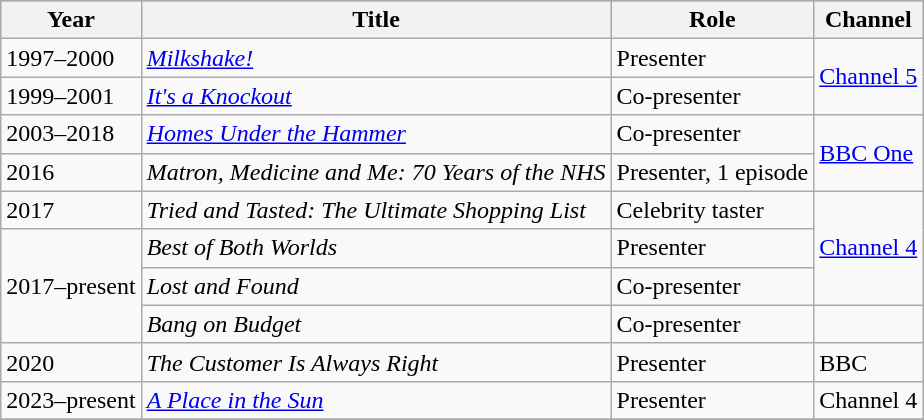<table class="wikitable">
<tr style="background:#b0c4de; text-align:center;">
<th>Year</th>
<th>Title</th>
<th>Role</th>
<th>Channel</th>
</tr>
<tr>
<td>1997–2000</td>
<td><em><a href='#'>Milkshake!</a></em></td>
<td>Presenter</td>
<td rowspan=2><a href='#'>Channel 5</a></td>
</tr>
<tr>
<td>1999–2001</td>
<td><em><a href='#'>It's a Knockout</a></em></td>
<td>Co-presenter</td>
</tr>
<tr>
<td>2003–2018</td>
<td><em><a href='#'>Homes Under the Hammer</a></em></td>
<td>Co-presenter</td>
<td rowspan=2><a href='#'>BBC One</a></td>
</tr>
<tr>
<td>2016</td>
<td><em>Matron, Medicine and Me: 70 Years of the NHS</em></td>
<td>Presenter, 1 episode</td>
</tr>
<tr>
<td>2017</td>
<td><em>Tried and Tasted: The Ultimate Shopping List</em></td>
<td>Celebrity taster</td>
<td rowspan=3><a href='#'>Channel 4</a></td>
</tr>
<tr>
<td rowspan=3>2017–present</td>
<td><em>Best of Both Worlds</em></td>
<td>Presenter</td>
</tr>
<tr>
<td><em>Lost and Found</em></td>
<td>Co-presenter</td>
</tr>
<tr>
<td><em>Bang on Budget</em></td>
<td>Co-presenter</td>
</tr>
<tr>
<td>2020</td>
<td><em>The Customer Is Always Right</em></td>
<td>Presenter</td>
<td>BBC</td>
</tr>
<tr>
<td>2023–present</td>
<td><em><a href='#'>A Place in the Sun</a></em></td>
<td>Presenter</td>
<td>Channel 4</td>
</tr>
<tr>
</tr>
</table>
